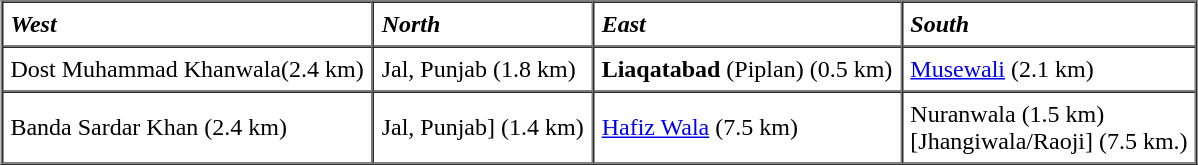<table border=1 cellspacing=0 cellpadding=5 style="margin:1em auto;">
<tr>
<td><strong><em>West</em></strong></td>
<td><strong><em>North</em></strong></td>
<td><strong><em>East</em></strong></td>
<td><strong><em>South</em></strong></td>
</tr>
<tr>
<td>Dost Muhammad Khanwala(2.4 km)</td>
<td>Jal, Punjab (1.8 km)</td>
<td><strong>Liaqatabad</strong> (Piplan)   (0.5 km)<br></td>
<td><a href='#'>Musewali</a> (2.1 km)</td>
</tr>
<tr>
<td>Banda Sardar Khan (2.4 km)</td>
<td>Jal, Punjab] (1.4 km)</td>
<td><a href='#'>Hafiz Wala</a>  (7.5 km)</td>
<td>Nuranwala (1.5 km)<br>[Jhangiwala/Raoji] (7.5 km.)</td>
</tr>
</table>
